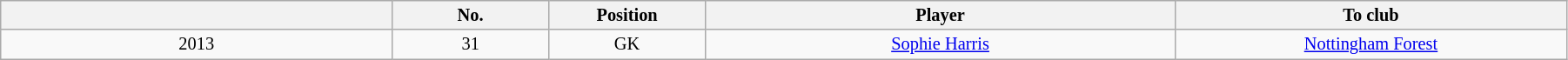<table class="wikitable sortable" style="width:95%; text-align:center; font-size:85%; text-align:center;">
<tr>
<th width="25%"></th>
<th width="10%">No.</th>
<th width="10%">Position</th>
<th>Player</th>
<th width="25%">To club</th>
</tr>
<tr>
<td>2013</td>
<td>31</td>
<td>GK</td>
<td> <a href='#'>Sophie Harris</a></td>
<td> <a href='#'>Nottingham Forest</a></td>
</tr>
</table>
